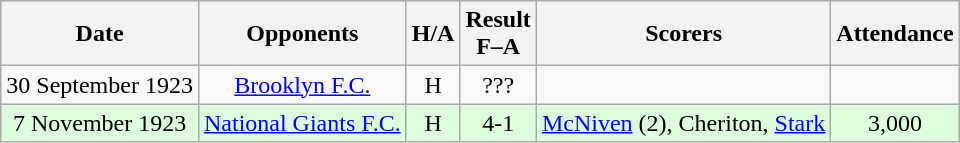<table class="wikitable" style="text-align:center">
<tr>
<th>Date</th>
<th>Opponents</th>
<th>H/A</th>
<th>Result<br>F–A</th>
<th>Scorers</th>
<th>Attendance</th>
</tr>
<tr>
<td>30 September 1923</td>
<td><a href='#'>Brooklyn F.C.</a></td>
<td>H</td>
<td>???</td>
<td></td>
<td></td>
</tr>
<tr bgcolor="#ddffdd">
<td>7 November 1923</td>
<td><a href='#'>National Giants F.C.</a></td>
<td>H</td>
<td>4-1</td>
<td><a href='#'>McNiven</a> (2), Cheriton, <a href='#'>Stark</a></td>
<td>3,000</td>
</tr>
</table>
